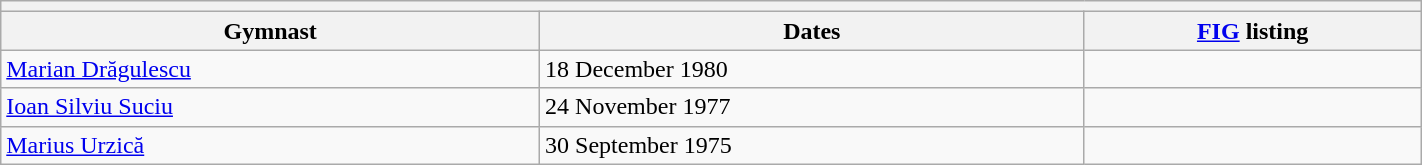<table class="wikitable mw-collapsible mw-collapsed" width="75%">
<tr>
<th colspan="3"></th>
</tr>
<tr>
<th>Gymnast</th>
<th>Dates</th>
<th><a href='#'>FIG</a> listing</th>
</tr>
<tr>
<td><a href='#'>Marian Drăgulescu</a></td>
<td>18 December 1980</td>
<td></td>
</tr>
<tr>
<td><a href='#'>Ioan Silviu Suciu</a></td>
<td>24 November 1977</td>
<td></td>
</tr>
<tr>
<td><a href='#'>Marius Urzică</a></td>
<td>30 September 1975</td>
<td></td>
</tr>
</table>
